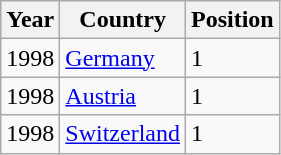<table class="wikitable">
<tr>
<th>Year</th>
<th>Country</th>
<th>Position</th>
</tr>
<tr>
<td>1998</td>
<td><a href='#'>Germany</a></td>
<td>1</td>
</tr>
<tr>
<td>1998</td>
<td><a href='#'>Austria</a></td>
<td>1</td>
</tr>
<tr>
<td>1998</td>
<td><a href='#'>Switzerland</a></td>
<td>1</td>
</tr>
</table>
